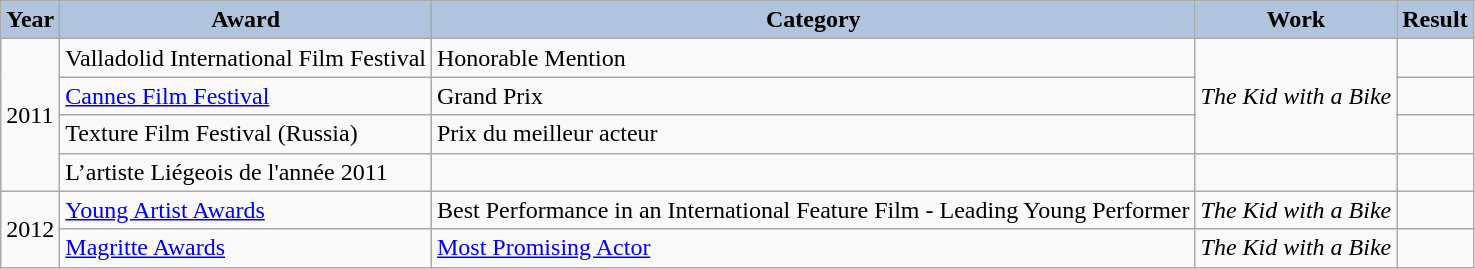<table class="wikitable sortable">
<tr>
<th style="background:#B0C4DE;text-align:center;">Year</th>
<th style="background:#B0C4DE;text-align:center;">Award</th>
<th style="background:#B0C4DE;text-align:center;">Category</th>
<th style="background:#B0C4DE;text-align:center;">Work</th>
<th style="background:#B0C4DE;text-align:center;">Result</th>
</tr>
<tr>
<td rowspan="4">2011</td>
<td>Valladolid International Film Festival</td>
<td>Honorable Mention</td>
<td rowspan="3"><em>The Kid with a Bike</em></td>
<td></td>
</tr>
<tr>
<td><a href='#'>Cannes Film Festival</a></td>
<td>Grand Prix</td>
<td></td>
</tr>
<tr>
<td>Texture Film Festival (Russia)</td>
<td>Prix du meilleur acteur</td>
<td></td>
</tr>
<tr>
<td>L’artiste Liégeois de l'année 2011</td>
<td></td>
<td></td>
<td></td>
</tr>
<tr>
<td rowspan="2">2012</td>
<td><a href='#'>Young Artist Awards</a></td>
<td>Best Performance in an International Feature Film - Leading Young Performer</td>
<td><em>The Kid with a Bike</em></td>
<td></td>
</tr>
<tr>
<td><a href='#'>Magritte Awards</a></td>
<td><a href='#'>Most Promising Actor</a></td>
<td><em>The Kid with a Bike</em></td>
<td></td>
</tr>
</table>
